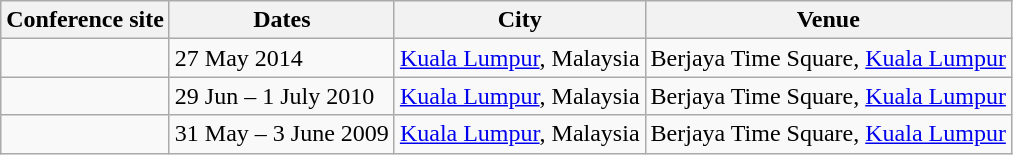<table class="wikitable">
<tr>
<th>Conference site</th>
<th>Dates</th>
<th>City</th>
<th>Venue</th>
</tr>
<tr>
<td></td>
<td>27 May 2014</td>
<td><a href='#'>Kuala Lumpur</a>, Malaysia</td>
<td>Berjaya Time Square, <a href='#'>Kuala Lumpur</a></td>
</tr>
<tr>
<td></td>
<td>29 Jun – 1 July 2010</td>
<td><a href='#'>Kuala Lumpur</a>, Malaysia</td>
<td>Berjaya Time Square, <a href='#'>Kuala Lumpur</a></td>
</tr>
<tr>
<td></td>
<td>31 May – 3 June 2009</td>
<td><a href='#'>Kuala Lumpur</a>, Malaysia</td>
<td>Berjaya Time Square, <a href='#'>Kuala Lumpur</a></td>
</tr>
</table>
